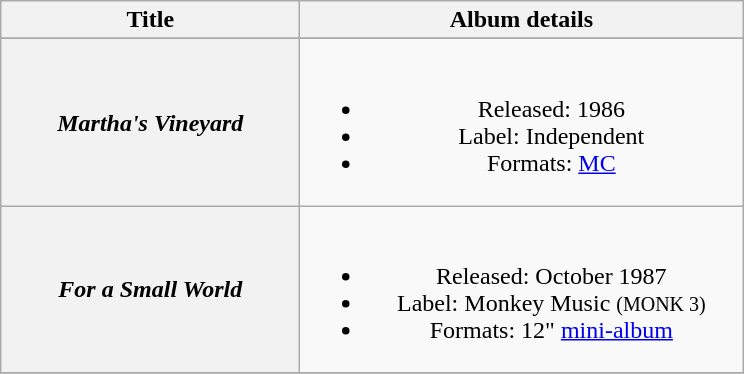<table class="wikitable plainrowheaders" style="text-align:center;">
<tr>
<th scope="col" rowspan="1" style="width:12em;">Title</th>
<th scope="col" rowspan="1" style="width:18em;">Album details</th>
</tr>
<tr>
</tr>
<tr>
<th scope="row"><em>Martha's Vineyard</em></th>
<td><br><ul><li>Released: 1986</li><li>Label: Independent <small></small></li><li>Formats: <a href='#'>MC</a></li></ul></td>
</tr>
<tr>
<th scope="row"><em>For a Small World</em></th>
<td><br><ul><li>Released: October 1987</li><li>Label: Monkey Music <small>(MONK 3)</small></li><li>Formats: 12" <a href='#'>mini-album</a></li></ul></td>
</tr>
<tr>
</tr>
</table>
